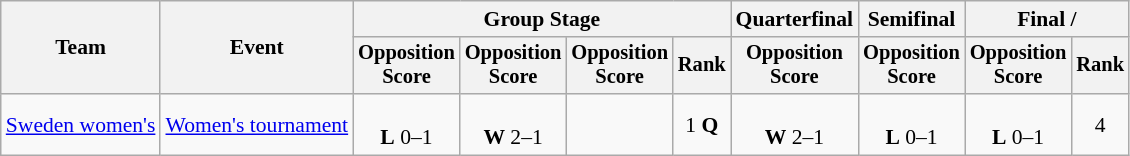<table class="wikitable" style="font-size:90%">
<tr>
<th rowspan=2>Team</th>
<th rowspan=2>Event</th>
<th colspan=4>Group Stage</th>
<th>Quarterfinal</th>
<th>Semifinal</th>
<th colspan=2>Final / </th>
</tr>
<tr style="font-size:95%">
<th>Opposition<br>Score</th>
<th>Opposition<br>Score</th>
<th>Opposition<br>Score</th>
<th>Rank</th>
<th>Opposition<br>Score</th>
<th>Opposition<br>Score</th>
<th>Opposition<br>Score</th>
<th>Rank</th>
</tr>
<tr align=center>
<td align=left><a href='#'>Sweden women's</a></td>
<td align=left><a href='#'>Women's tournament</a></td>
<td><br><strong>L</strong> 0–1</td>
<td><br><strong>W</strong> 2–1</td>
<td></td>
<td>1 <strong>Q</strong></td>
<td><br><strong>W</strong> 2–1</td>
<td><br><strong>L</strong> 0–1</td>
<td><br><strong>L</strong> 0–1</td>
<td>4</td>
</tr>
</table>
